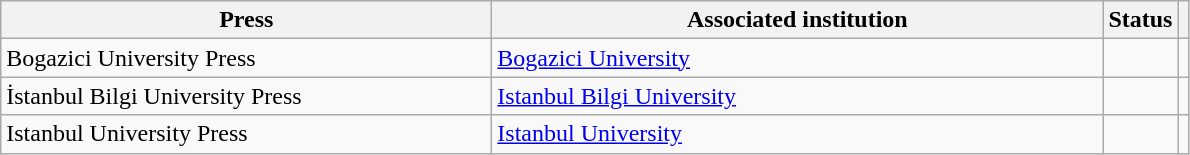<table class="wikitable sortable">
<tr>
<th style="width:20em">Press</th>
<th style="width:25em">Associated institution</th>
<th>Status</th>
<th></th>
</tr>
<tr>
<td>Bogazici University Press</td>
<td><a href='#'>Bogazici University</a></td>
<td></td>
<td></td>
</tr>
<tr>
<td>İstanbul Bilgi University Press</td>
<td><a href='#'>Istanbul Bilgi University</a></td>
<td></td>
<td></td>
</tr>
<tr>
<td>Istanbul University Press</td>
<td><a href='#'>Istanbul University</a></td>
<td></td>
<td></td>
</tr>
</table>
